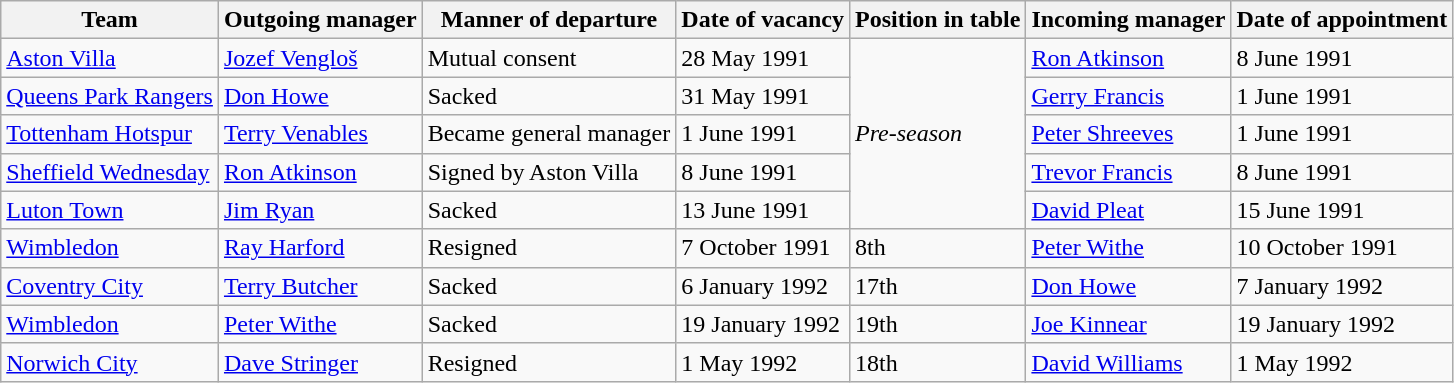<table class="wikitable">
<tr>
<th>Team</th>
<th>Outgoing manager</th>
<th>Manner of departure</th>
<th>Date of vacancy</th>
<th>Position in table</th>
<th>Incoming manager</th>
<th>Date of appointment</th>
</tr>
<tr>
<td><a href='#'>Aston Villa</a></td>
<td> <a href='#'>Jozef Vengloš</a></td>
<td>Mutual consent</td>
<td>28 May 1991</td>
<td rowspan=5><em>Pre-season</em></td>
<td> <a href='#'>Ron Atkinson</a></td>
<td>8 June 1991</td>
</tr>
<tr>
<td><a href='#'>Queens Park Rangers</a></td>
<td> <a href='#'>Don Howe</a></td>
<td>Sacked</td>
<td>31 May 1991</td>
<td> <a href='#'>Gerry Francis</a></td>
<td>1 June 1991</td>
</tr>
<tr>
<td><a href='#'>Tottenham Hotspur</a></td>
<td> <a href='#'>Terry Venables</a></td>
<td>Became general manager</td>
<td>1 June 1991</td>
<td> <a href='#'>Peter Shreeves</a></td>
<td>1 June 1991</td>
</tr>
<tr>
<td><a href='#'>Sheffield Wednesday</a></td>
<td> <a href='#'>Ron Atkinson</a></td>
<td>Signed by Aston Villa</td>
<td>8 June 1991</td>
<td> <a href='#'>Trevor Francis</a></td>
<td>8 June 1991</td>
</tr>
<tr>
<td><a href='#'>Luton Town</a></td>
<td> <a href='#'>Jim Ryan</a></td>
<td>Sacked</td>
<td>13 June 1991</td>
<td> <a href='#'>David Pleat</a></td>
<td>15 June 1991</td>
</tr>
<tr>
<td><a href='#'>Wimbledon</a></td>
<td> <a href='#'>Ray Harford</a></td>
<td>Resigned</td>
<td>7 October 1991</td>
<td>8th</td>
<td> <a href='#'>Peter Withe</a></td>
<td>10 October 1991</td>
</tr>
<tr>
<td><a href='#'>Coventry City</a></td>
<td> <a href='#'>Terry Butcher</a></td>
<td>Sacked</td>
<td>6 January 1992</td>
<td>17th</td>
<td> <a href='#'>Don Howe</a></td>
<td>7 January 1992</td>
</tr>
<tr>
<td><a href='#'>Wimbledon</a></td>
<td> <a href='#'>Peter Withe</a></td>
<td>Sacked</td>
<td>19 January 1992</td>
<td>19th</td>
<td> <a href='#'>Joe Kinnear</a></td>
<td>19 January 1992</td>
</tr>
<tr>
<td><a href='#'>Norwich City</a></td>
<td> <a href='#'>Dave Stringer</a></td>
<td>Resigned</td>
<td>1 May 1992</td>
<td>18th</td>
<td> <a href='#'>David Williams</a></td>
<td>1 May 1992</td>
</tr>
</table>
